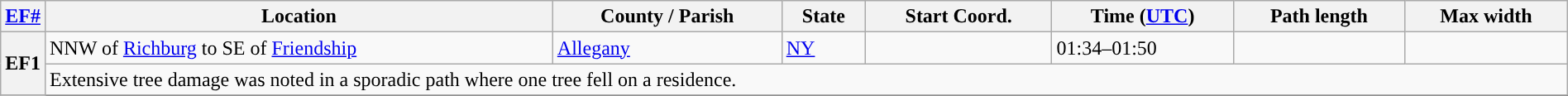<table class="wikitable sortable" style="width:100%;">
<tr>
<th scope="col" width="2%" align="center"><a href='#'>EF#</a></th>
<th scope="col" align="center" class="unsortable">Location</th>
<th scope="col" align="center" class="unsortable">County / Parish</th>
<th scope="col" align="center">State</th>
<th scope="col" align="center">Start Coord.</th>
<th scope="col" align="center">Time (<a href='#'>UTC</a>)</th>
<th scope="col" align="center">Path length</th>
<th scope="col" align="center">Max width</th>
</tr>
<tr>
<th scope="row" rowspan="2" style="background-color:#">EF1</th>
<td>NNW of <a href='#'>Richburg</a> to SE of <a href='#'>Friendship</a></td>
<td><a href='#'>Allegany</a></td>
<td><a href='#'>NY</a></td>
<td></td>
<td>01:34–01:50</td>
<td></td>
<td></td>
</tr>
<tr class="expand-child">
<td colspan="8" style=" border-bottom: 1px solid black;">Extensive tree damage was noted in a sporadic path where one tree fell on a residence.</td>
</tr>
<tr>
</tr>
</table>
